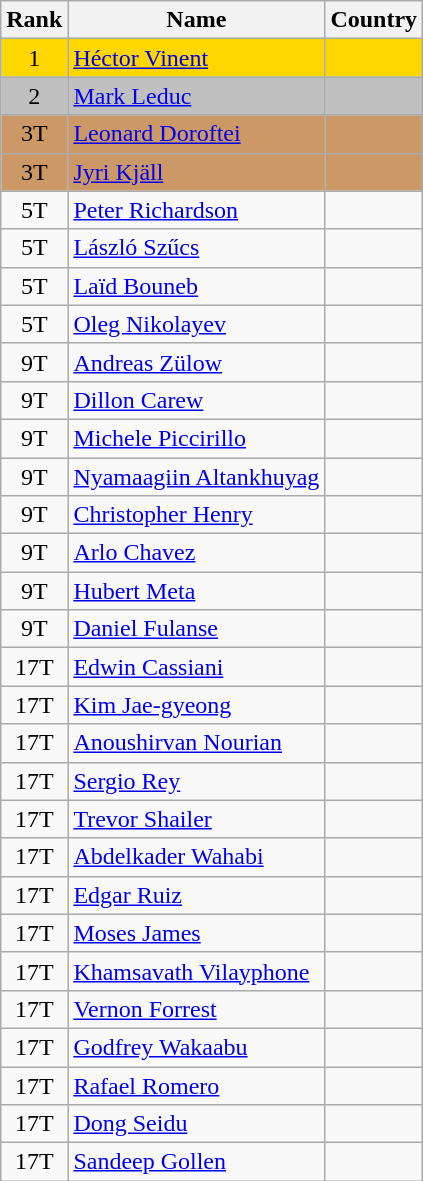<table class="wikitable sortable" style="text-align:center">
<tr>
<th>Rank</th>
<th>Name</th>
<th>Country</th>
</tr>
<tr bgcolor=gold>
<td>1</td>
<td align="left"><a href='#'>Héctor Vinent</a></td>
<td align="left"></td>
</tr>
<tr bgcolor=silver>
<td>2</td>
<td align="left"><a href='#'>Mark Leduc</a></td>
<td align="left"></td>
</tr>
<tr bgcolor=#CC9966>
<td>3T</td>
<td align="left"><a href='#'>Leonard Doroftei</a></td>
<td align="left"></td>
</tr>
<tr bgcolor=#CC9966>
<td>3T</td>
<td align="left"><a href='#'>Jyri Kjäll</a></td>
<td align="left"></td>
</tr>
<tr>
<td>5T</td>
<td align="left"><a href='#'>Peter Richardson</a></td>
<td align="left"></td>
</tr>
<tr>
<td>5T</td>
<td align="left"><a href='#'>László Szűcs</a></td>
<td align="left"></td>
</tr>
<tr>
<td>5T</td>
<td align="left"><a href='#'>Laïd Bouneb</a></td>
<td align="left"></td>
</tr>
<tr>
<td>5T</td>
<td align="left"><a href='#'>Oleg Nikolayev</a></td>
<td align="left"></td>
</tr>
<tr>
<td>9T</td>
<td align="left"><a href='#'>Andreas Zülow</a></td>
<td align="left"></td>
</tr>
<tr>
<td>9T</td>
<td align="left"><a href='#'>Dillon Carew</a></td>
<td align="left"></td>
</tr>
<tr>
<td>9T</td>
<td align="left"><a href='#'>Michele Piccirillo</a></td>
<td align="left"></td>
</tr>
<tr>
<td>9T</td>
<td align="left"><a href='#'>Nyamaagiin Altankhuyag</a></td>
<td align="left"></td>
</tr>
<tr>
<td>9T</td>
<td align="left"><a href='#'>Christopher Henry</a></td>
<td align="left"></td>
</tr>
<tr>
<td>9T</td>
<td align="left"><a href='#'>Arlo Chavez</a></td>
<td align="left"></td>
</tr>
<tr>
<td>9T</td>
<td align="left"><a href='#'>Hubert Meta</a></td>
<td align="left"></td>
</tr>
<tr>
<td>9T</td>
<td align="left"><a href='#'>Daniel Fulanse</a></td>
<td align="left"></td>
</tr>
<tr>
<td>17T</td>
<td align="left"><a href='#'>Edwin Cassiani</a></td>
<td align="left"></td>
</tr>
<tr>
<td>17T</td>
<td align="left"><a href='#'>Kim Jae-gyeong</a></td>
<td align="left"></td>
</tr>
<tr>
<td>17T</td>
<td align="left"><a href='#'>Anoushirvan Nourian</a></td>
<td align="left"></td>
</tr>
<tr>
<td>17T</td>
<td align="left"><a href='#'>Sergio Rey</a></td>
<td align="left"></td>
</tr>
<tr>
<td>17T</td>
<td align="left"><a href='#'>Trevor Shailer</a></td>
<td align="left"></td>
</tr>
<tr>
<td>17T</td>
<td align="left"><a href='#'>Abdelkader Wahabi</a></td>
<td align="left"></td>
</tr>
<tr>
<td>17T</td>
<td align="left"><a href='#'>Edgar Ruiz</a></td>
<td align="left"></td>
</tr>
<tr>
<td>17T</td>
<td align="left"><a href='#'>Moses James</a></td>
<td align="left"></td>
</tr>
<tr>
<td>17T</td>
<td align="left"><a href='#'>Khamsavath Vilayphone</a></td>
<td align="left"></td>
</tr>
<tr>
<td>17T</td>
<td align="left"><a href='#'>Vernon Forrest</a></td>
<td align="left"></td>
</tr>
<tr>
<td>17T</td>
<td align="left"><a href='#'>Godfrey Wakaabu</a></td>
<td align="left"></td>
</tr>
<tr>
<td>17T</td>
<td align="left"><a href='#'>Rafael Romero</a></td>
<td align="left"></td>
</tr>
<tr>
<td>17T</td>
<td align="left"><a href='#'>Dong Seidu</a></td>
<td align="left"></td>
</tr>
<tr>
<td>17T</td>
<td align="left"><a href='#'>Sandeep Gollen</a></td>
<td align="left"></td>
</tr>
</table>
